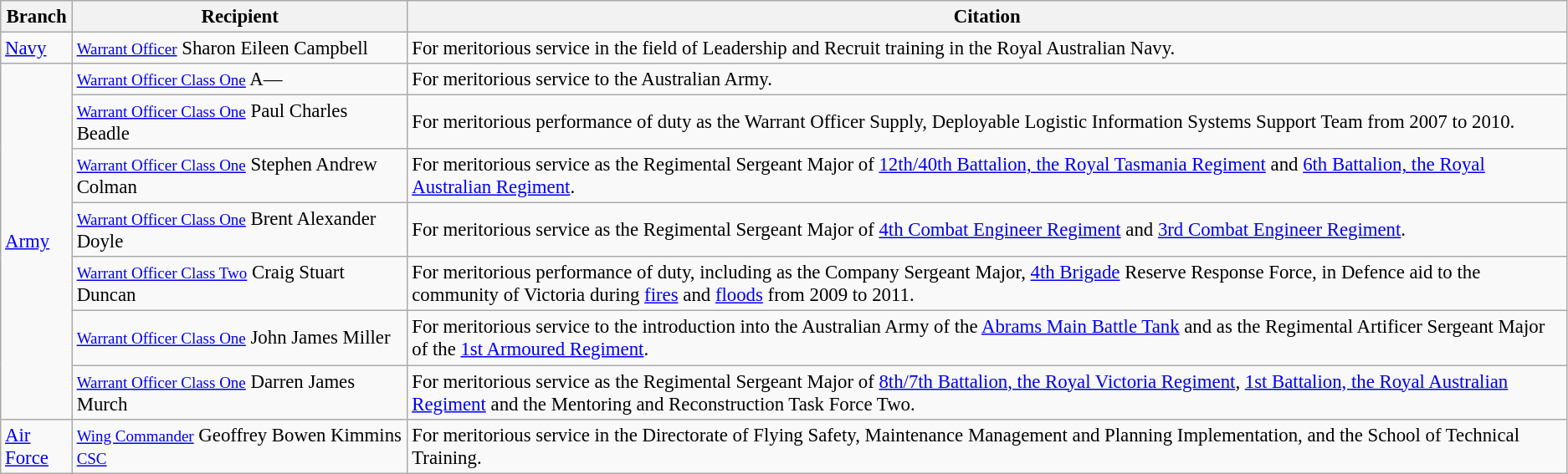<table class="wikitable" style="font-size:95%;">
<tr>
<th scope="col" width="50">Branch</th>
<th scope="col" width="260">Recipient</th>
<th>Citation</th>
</tr>
<tr>
<td><a href='#'>Navy</a></td>
<td><small><a href='#'>Warrant Officer</a></small> Sharon Eileen Campbell</td>
<td>For meritorious service in the field of Leadership and Recruit training in the Royal Australian Navy.</td>
</tr>
<tr>
<td rowspan="7"><a href='#'>Army</a></td>
<td><small><a href='#'>Warrant Officer Class One</a></small> A—</td>
<td>For meritorious service to the Australian Army.</td>
</tr>
<tr>
<td><small><a href='#'>Warrant Officer Class One</a></small> Paul Charles Beadle</td>
<td>For meritorious performance of duty as the Warrant Officer Supply, Deployable Logistic Information Systems Support Team from 2007 to 2010.</td>
</tr>
<tr>
<td><small><a href='#'>Warrant Officer Class One</a></small> Stephen Andrew Colman</td>
<td>For meritorious service as the Regimental Sergeant Major of <a href='#'>12th/40th Battalion, the Royal Tasmania Regiment</a> and <a href='#'>6th Battalion, the Royal Australian Regiment</a>.</td>
</tr>
<tr>
<td><small><a href='#'>Warrant Officer Class One</a></small> Brent Alexander Doyle</td>
<td>For meritorious service as the Regimental Sergeant Major of <a href='#'>4th Combat Engineer Regiment</a> and <a href='#'>3rd Combat Engineer Regiment</a>.</td>
</tr>
<tr>
<td><small><a href='#'>Warrant Officer Class Two</a></small> Craig Stuart Duncan</td>
<td>For meritorious performance of duty, including as the Company Sergeant Major, <a href='#'>4th Brigade</a> Reserve Response Force, in Defence aid to the community of Victoria during <a href='#'>fires</a> and <a href='#'>floods</a> from 2009 to 2011.</td>
</tr>
<tr>
<td><small><a href='#'>Warrant Officer Class One</a></small> John James Miller</td>
<td>For meritorious service to the introduction into the Australian Army of the <a href='#'>Abrams Main Battle Tank</a> and as the Regimental Artificer Sergeant Major of the <a href='#'>1st Armoured Regiment</a>.</td>
</tr>
<tr>
<td><small><a href='#'>Warrant Officer Class One</a></small> Darren James Murch</td>
<td>For meritorious service as the Regimental Sergeant Major of <a href='#'>8th/7th Battalion, the Royal Victoria Regiment</a>, <a href='#'>1st Battalion, the Royal Australian Regiment</a> and the Mentoring and Reconstruction Task Force Two.</td>
</tr>
<tr>
<td><a href='#'>Air Force</a></td>
<td><small><a href='#'>Wing Commander</a></small> Geoffrey Bowen Kimmins <small><a href='#'>CSC</a></small></td>
<td>For meritorious service in the Directorate of Flying Safety, Maintenance Management and Planning Implementation, and the School of Technical Training.</td>
</tr>
</table>
